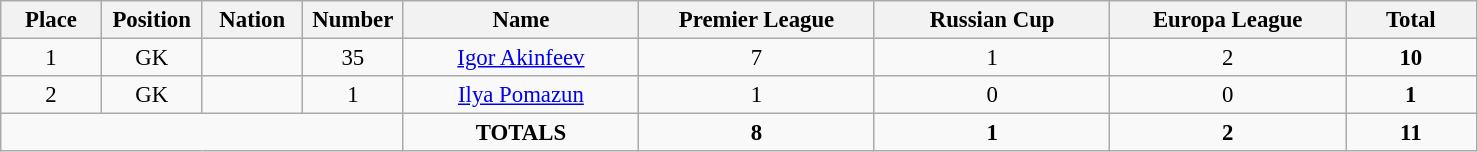<table class="wikitable" style="font-size: 95%; text-align: center;">
<tr>
<th width=60>Place</th>
<th width=60>Position</th>
<th width=60>Nation</th>
<th width=60>Number</th>
<th width=150>Name</th>
<th width=150>Premier League</th>
<th width=150>Russian Cup</th>
<th width=150>Europa League</th>
<th width=80>Total</th>
</tr>
<tr>
<td>1</td>
<td>GK</td>
<td></td>
<td>35</td>
<td><a href='#'>Igor Akinfeev</a></td>
<td>7</td>
<td>1</td>
<td>2</td>
<td><strong>10</strong></td>
</tr>
<tr>
<td>2</td>
<td>GK</td>
<td></td>
<td>1</td>
<td><a href='#'>Ilya Pomazun</a></td>
<td>1</td>
<td>0</td>
<td>0</td>
<td><strong>1</strong></td>
</tr>
<tr>
<td colspan="4"></td>
<td><strong>TOTALS</strong></td>
<td><strong>8</strong></td>
<td><strong>1</strong></td>
<td><strong>2</strong></td>
<td><strong>11</strong></td>
</tr>
</table>
